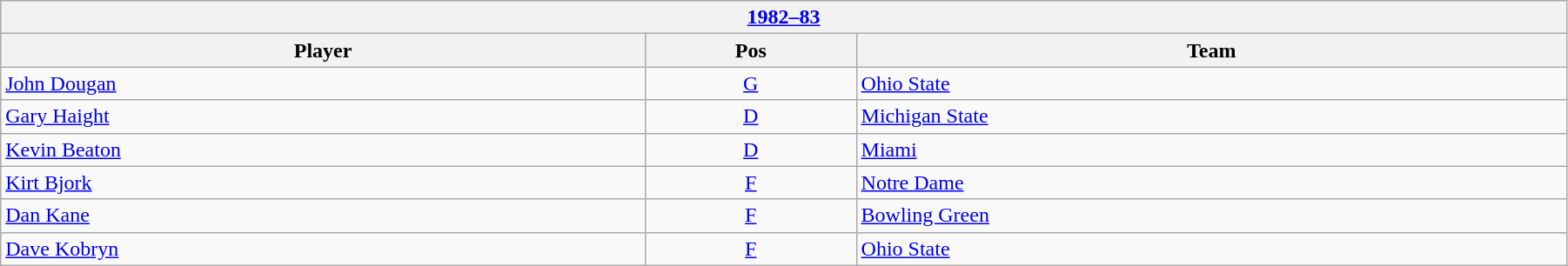<table class="wikitable" width=95%>
<tr>
<th colspan=3><a href='#'>1982–83</a></th>
</tr>
<tr>
<th>Player</th>
<th>Pos</th>
<th>Team</th>
</tr>
<tr>
<td><a href='#'>John Dougan</a></td>
<td style="text-align:center;"><a href='#'>G</a></td>
<td><a href='#'>Ohio State</a></td>
</tr>
<tr>
<td><a href='#'>Gary Haight</a></td>
<td style="text-align:center;"><a href='#'>D</a></td>
<td><a href='#'>Michigan State</a></td>
</tr>
<tr>
<td><a href='#'>Kevin Beaton</a></td>
<td style="text-align:center;"><a href='#'>D</a></td>
<td><a href='#'>Miami</a></td>
</tr>
<tr>
<td><a href='#'>Kirt Bjork</a></td>
<td style="text-align:center;"><a href='#'>F</a></td>
<td><a href='#'>Notre Dame</a></td>
</tr>
<tr>
<td><a href='#'>Dan Kane</a></td>
<td style="text-align:center;"><a href='#'>F</a></td>
<td><a href='#'>Bowling Green</a></td>
</tr>
<tr>
<td><a href='#'>Dave Kobryn</a></td>
<td style="text-align:center;"><a href='#'>F</a></td>
<td><a href='#'>Ohio State</a></td>
</tr>
</table>
